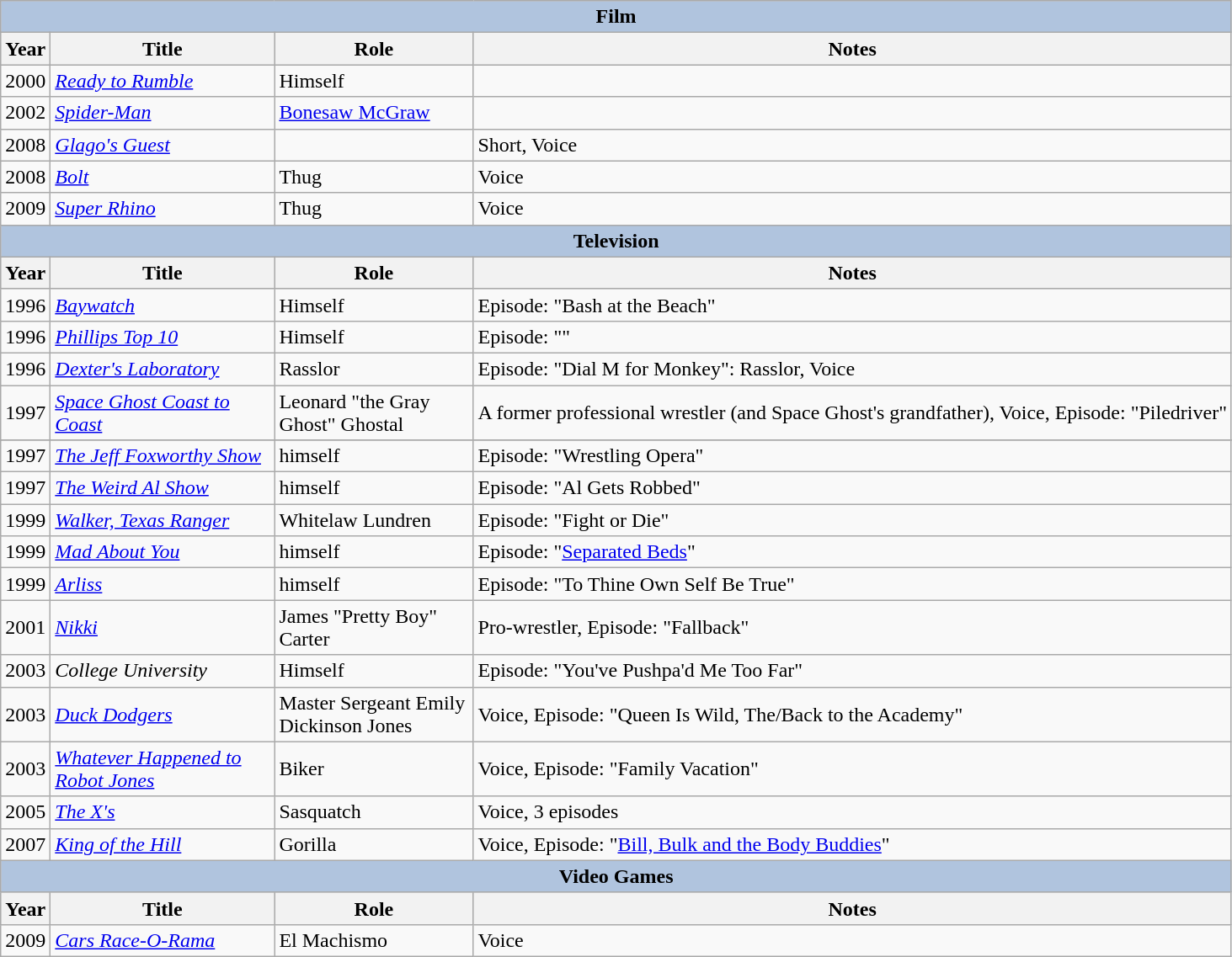<table class="wikitable">
<tr style="background:#ccc; text-align:center;">
<th colspan="4" style="background: LightSteelBlue;">Film</th>
</tr>
<tr style="background:#ccc; text-align:center;">
<th style="text-align:center;">Year</th>
<th style="width:170px;">Title</th>
<th style="width:150px;">Role</th>
<th>Notes</th>
</tr>
<tr>
<td>2000</td>
<td><em><a href='#'>Ready to Rumble</a></em></td>
<td>Himself</td>
<td></td>
</tr>
<tr>
<td>2002</td>
<td><em><a href='#'>Spider-Man</a></em></td>
<td><a href='#'>Bonesaw McGraw</a></td>
<td></td>
</tr>
<tr>
<td>2008</td>
<td><em><a href='#'>Glago's Guest</a></em></td>
<td></td>
<td>Short, Voice</td>
</tr>
<tr>
<td>2008</td>
<td><em><a href='#'>Bolt</a></em></td>
<td>Thug</td>
<td>Voice</td>
</tr>
<tr>
<td>2009</td>
<td><em><a href='#'>Super Rhino</a></em></td>
<td>Thug</td>
<td>Voice</td>
</tr>
<tr style="background:#ccc; text-align:center;">
<th colspan="4" style="background: LightSteelBlue;">Television</th>
</tr>
<tr style="background:#ccc; text-align:center;">
<th>Year</th>
<th>Title</th>
<th>Role</th>
<th>Notes</th>
</tr>
<tr>
<td>1996</td>
<td><em><a href='#'>Baywatch</a></em></td>
<td>Himself</td>
<td>Episode: "Bash at the Beach"</td>
</tr>
<tr>
<td>1996</td>
<td><em><a href='#'>Phillips Top 10</a></em></td>
<td>Himself</td>
<td>Episode: ""</td>
</tr>
<tr>
<td>1996</td>
<td><em><a href='#'>Dexter's Laboratory</a></em></td>
<td>Rasslor</td>
<td>Episode: "Dial M for Monkey": Rasslor, Voice</td>
</tr>
<tr>
<td>1997</td>
<td><em><a href='#'>Space Ghost Coast to Coast</a></em></td>
<td>Leonard "the Gray Ghost" Ghostal</td>
<td>A former professional wrestler (and Space Ghost's grandfather), Voice, Episode: "Piledriver"</td>
</tr>
<tr>
</tr>
<tr>
<td>1997</td>
<td><em><a href='#'>The Jeff Foxworthy Show</a></em></td>
<td>himself</td>
<td>Episode: "Wrestling Opera"</td>
</tr>
<tr>
<td>1997</td>
<td><em><a href='#'>The Weird Al Show</a></em></td>
<td>himself</td>
<td>Episode: "Al Gets Robbed"</td>
</tr>
<tr>
<td>1999</td>
<td><em><a href='#'>Walker, Texas Ranger</a></em></td>
<td>Whitelaw Lundren</td>
<td>Episode: "Fight or Die"</td>
</tr>
<tr>
<td>1999</td>
<td><em><a href='#'>Mad About You</a></em></td>
<td>himself</td>
<td>Episode: "<a href='#'>Separated Beds</a>"</td>
</tr>
<tr>
<td>1999</td>
<td><em><a href='#'>Arliss</a></em></td>
<td>himself</td>
<td>Episode: "To Thine Own Self Be True"</td>
</tr>
<tr>
<td>2001</td>
<td><em><a href='#'>Nikki</a></em></td>
<td>James "Pretty Boy" Carter</td>
<td>Pro-wrestler, Episode: "Fallback"</td>
</tr>
<tr>
<td>2003</td>
<td><em>College University</em></td>
<td>Himself</td>
<td>Episode: "You've Pushpa'd Me Too Far"</td>
</tr>
<tr>
<td>2003</td>
<td><em><a href='#'>Duck Dodgers</a></em></td>
<td>Master Sergeant Emily Dickinson Jones</td>
<td>Voice, Episode: "Queen Is Wild, The/Back to the Academy"</td>
</tr>
<tr>
<td>2003</td>
<td><em><a href='#'>Whatever Happened to Robot Jones</a></em></td>
<td>Biker</td>
<td>Voice, Episode: "Family Vacation"</td>
</tr>
<tr>
<td>2005</td>
<td><em><a href='#'>The X's</a></em></td>
<td>Sasquatch</td>
<td>Voice, 3 episodes</td>
</tr>
<tr>
<td>2007</td>
<td><em><a href='#'>King of the Hill</a></em></td>
<td>Gorilla</td>
<td>Voice, Episode: "<a href='#'>Bill, Bulk and the Body Buddies</a>"</td>
</tr>
<tr style="background:#ccc; text-align:center;">
<th colspan="4" style="background: LightSteelBlue;">Video Games</th>
</tr>
<tr style="background:#ccc; text-align:center;">
<th>Year</th>
<th>Title</th>
<th>Role</th>
<th>Notes</th>
</tr>
<tr>
<td>2009</td>
<td><em><a href='#'>Cars Race-O-Rama</a></em></td>
<td>El Machismo</td>
<td>Voice</td>
</tr>
</table>
